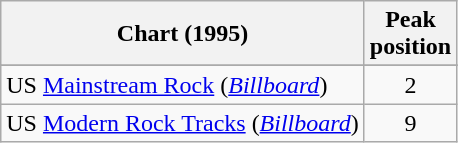<table class="wikitable sortable">
<tr>
<th>Chart (1995)</th>
<th>Peak<br>position</th>
</tr>
<tr>
</tr>
<tr>
</tr>
<tr>
<td>US <a href='#'>Mainstream Rock</a> (<em><a href='#'>Billboard</a></em>)</td>
<td align="center">2</td>
</tr>
<tr>
<td>US <a href='#'>Modern Rock Tracks</a> (<em><a href='#'>Billboard</a></em>)</td>
<td align="center">9</td>
</tr>
</table>
